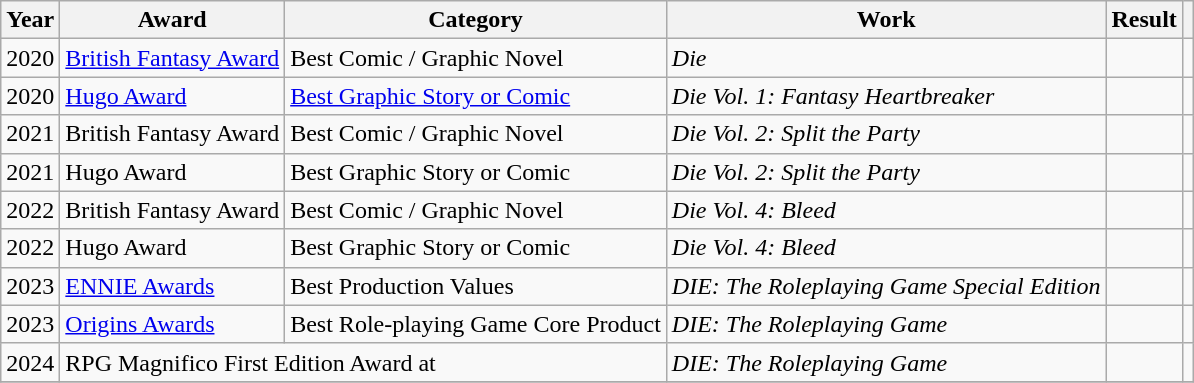<table class="wikitable sortable">
<tr>
<th>Year</th>
<th>Award</th>
<th>Category</th>
<th>Work</th>
<th>Result</th>
<th class="unsortable"></th>
</tr>
<tr>
<td>2020</td>
<td><a href='#'>British Fantasy Award</a></td>
<td>Best Comic / Graphic Novel</td>
<td><em>Die</em></td>
<td></td>
<td></td>
</tr>
<tr>
<td>2020</td>
<td><a href='#'>Hugo Award</a></td>
<td><a href='#'>Best Graphic Story or Comic</a></td>
<td><em>Die Vol. 1: Fantasy Heartbreaker</em></td>
<td></td>
<td></td>
</tr>
<tr>
<td>2021</td>
<td>British Fantasy Award</td>
<td>Best Comic / Graphic Novel</td>
<td><em>Die Vol. 2: Split the Party</em></td>
<td></td>
<td></td>
</tr>
<tr>
<td>2021</td>
<td>Hugo Award</td>
<td>Best Graphic Story or Comic</td>
<td><em>Die Vol. 2: Split the Party</em></td>
<td></td>
<td></td>
</tr>
<tr>
<td>2022</td>
<td>British Fantasy Award</td>
<td>Best Comic / Graphic Novel</td>
<td><em>Die Vol. 4: Bleed</em></td>
<td></td>
<td></td>
</tr>
<tr>
<td>2022</td>
<td>Hugo Award</td>
<td>Best Graphic Story or Comic</td>
<td><em>Die Vol. 4: Bleed</em></td>
<td></td>
<td></td>
</tr>
<tr>
<td>2023</td>
<td><a href='#'>ENNIE Awards</a></td>
<td>Best Production Values</td>
<td><em>DIE: The Roleplaying Game Special Edition</em></td>
<td></td>
<td></td>
</tr>
<tr>
<td>2023</td>
<td><a href='#'>Origins Awards</a></td>
<td>Best Role-playing Game Core Product</td>
<td><em>DIE: The Roleplaying Game</em></td>
<td></td>
<td></td>
</tr>
<tr>
<td>2024</td>
<td colspan=2>RPG Magnifico First Edition Award at </td>
<td><em>DIE: The Roleplaying Game</em></td>
<td></td>
<td></td>
</tr>
<tr>
</tr>
</table>
